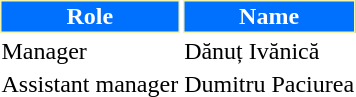<table class="toccolours">
<tr>
<th style="background:#0070FF;color:#FFFFFF;border:1px solid #f4f5a9;">Role</th>
<th style="background:#0070FF;color:#FFFFFF;border:1px solid #f4f5a9;">Name</th>
</tr>
<tr>
<td>Manager</td>
<td> Dănuț Ivănică</td>
</tr>
<tr>
<td>Assistant manager</td>
<td> Dumitru Paciurea</td>
</tr>
</table>
